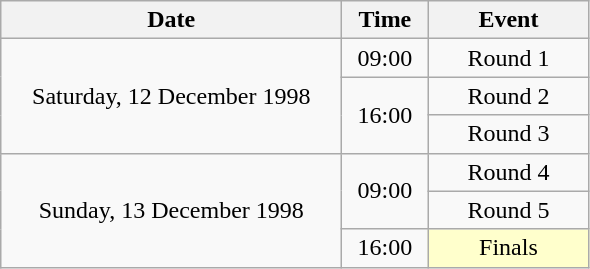<table class = "wikitable" style="text-align:center;">
<tr>
<th width=220>Date</th>
<th width=50>Time</th>
<th width=100>Event</th>
</tr>
<tr>
<td rowspan=3>Saturday, 12 December 1998</td>
<td>09:00</td>
<td>Round 1</td>
</tr>
<tr>
<td rowspan=2>16:00</td>
<td>Round 2</td>
</tr>
<tr>
<td>Round 3</td>
</tr>
<tr>
<td rowspan=3>Sunday, 13 December 1998</td>
<td rowspan=2>09:00</td>
<td>Round 4</td>
</tr>
<tr>
<td>Round 5</td>
</tr>
<tr>
<td>16:00</td>
<td bgcolor=ffffcc>Finals</td>
</tr>
</table>
